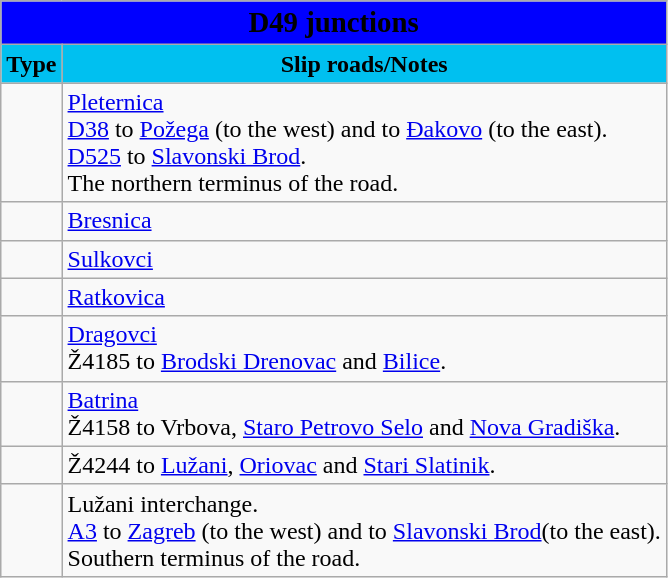<table class="wikitable">
<tr>
<td colspan=2 bgcolor=blue align=center style=margin-top:15><span><big><strong>D49 junctions</strong></big></span></td>
</tr>
<tr>
<td align=center bgcolor=00c0f0><strong>Type</strong></td>
<td align=center bgcolor=00c0f0><strong>Slip roads/Notes</strong></td>
</tr>
<tr>
<td></td>
<td><a href='#'>Pleternica</a><br> <a href='#'>D38</a> to <a href='#'>Požega</a> (to the west) and to <a href='#'>Đakovo</a> (to the east).<br> <a href='#'>D525</a> to <a href='#'>Slavonski Brod</a>.<br>The northern terminus of the road.</td>
</tr>
<tr>
<td></td>
<td><a href='#'>Bresnica</a></td>
</tr>
<tr>
<td></td>
<td><a href='#'>Sulkovci</a></td>
</tr>
<tr>
<td></td>
<td><a href='#'>Ratkovica</a></td>
</tr>
<tr>
<td></td>
<td><a href='#'>Dragovci</a><br>Ž4185 to <a href='#'>Brodski Drenovac</a> and <a href='#'>Bilice</a>.</td>
</tr>
<tr>
<td></td>
<td><a href='#'>Batrina</a><br>Ž4158 to Vrbova, <a href='#'>Staro Petrovo Selo</a> and <a href='#'>Nova Gradiška</a>.</td>
</tr>
<tr>
<td></td>
<td>Ž4244 to <a href='#'>Lužani</a>, <a href='#'>Oriovac</a> and <a href='#'>Stari Slatinik</a>.</td>
</tr>
<tr>
<td></td>
<td>Lužani interchange.<br> <a href='#'>A3</a> to <a href='#'>Zagreb</a> (to the west) and to <a href='#'>Slavonski Brod</a>(to the east).<br>Southern terminus of the road.</td>
</tr>
</table>
